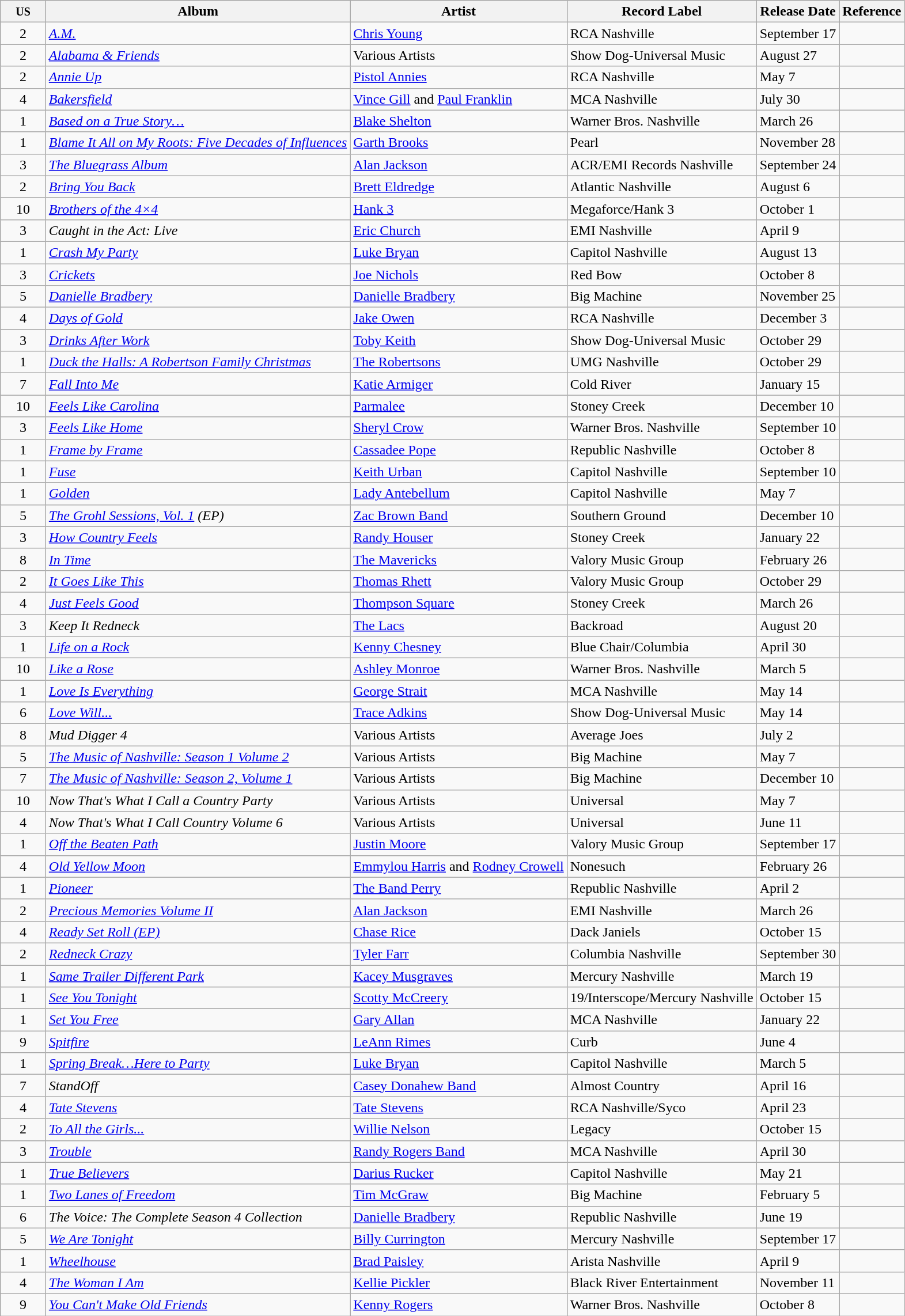<table class="wikitable sortable">
<tr>
<th width=45><small>US</small></th>
<th>Album</th>
<th>Artist</th>
<th>Record Label</th>
<th>Release Date</th>
<th>Reference</th>
</tr>
<tr>
<td align=center>2</td>
<td><em><a href='#'>A.M.</a></em></td>
<td><a href='#'>Chris Young</a></td>
<td>RCA Nashville</td>
<td>September 17</td>
<td></td>
</tr>
<tr>
<td align=center>2</td>
<td><em><a href='#'>Alabama & Friends</a></em></td>
<td>Various Artists</td>
<td>Show Dog-Universal Music</td>
<td>August 27</td>
<td></td>
</tr>
<tr>
<td align=center>2</td>
<td><em><a href='#'>Annie Up</a></em></td>
<td><a href='#'>Pistol Annies</a></td>
<td>RCA Nashville</td>
<td>May 7</td>
<td></td>
</tr>
<tr>
<td align=center>4</td>
<td><em><a href='#'>Bakersfield</a></em></td>
<td><a href='#'>Vince Gill</a> and <a href='#'>Paul Franklin</a></td>
<td>MCA Nashville</td>
<td>July 30</td>
<td></td>
</tr>
<tr>
<td align=center>1</td>
<td><em><a href='#'>Based on a True Story…</a></em></td>
<td><a href='#'>Blake Shelton</a></td>
<td>Warner Bros. Nashville</td>
<td>March 26</td>
<td></td>
</tr>
<tr>
<td align=center>1</td>
<td><em><a href='#'>Blame It All on My Roots: Five Decades of Influences</a></em></td>
<td><a href='#'>Garth Brooks</a></td>
<td>Pearl</td>
<td>November 28</td>
<td></td>
</tr>
<tr>
<td align=center>3</td>
<td><em><a href='#'>The Bluegrass Album</a></em></td>
<td><a href='#'>Alan Jackson</a></td>
<td>ACR/EMI Records Nashville</td>
<td>September 24</td>
<td></td>
</tr>
<tr>
<td align=center>2</td>
<td><em><a href='#'>Bring You Back</a></em></td>
<td><a href='#'>Brett Eldredge</a></td>
<td>Atlantic Nashville</td>
<td>August 6</td>
<td></td>
</tr>
<tr>
<td align=center>10</td>
<td><em><a href='#'>Brothers of the 4×4</a></em></td>
<td><a href='#'>Hank 3</a></td>
<td>Megaforce/Hank 3</td>
<td>October 1</td>
<td></td>
</tr>
<tr>
<td align=center>3</td>
<td><em>Caught in the Act: Live</em></td>
<td><a href='#'>Eric Church</a></td>
<td>EMI Nashville</td>
<td>April 9</td>
<td></td>
</tr>
<tr>
<td align=center>1</td>
<td><em><a href='#'>Crash My Party</a></em></td>
<td><a href='#'>Luke Bryan</a></td>
<td>Capitol Nashville</td>
<td>August 13</td>
<td></td>
</tr>
<tr>
<td align=center>3</td>
<td><em><a href='#'>Crickets</a></em></td>
<td><a href='#'>Joe Nichols</a></td>
<td>Red Bow</td>
<td>October 8</td>
<td></td>
</tr>
<tr>
<td align=center>5</td>
<td><em><a href='#'>Danielle Bradbery</a></em></td>
<td><a href='#'>Danielle Bradbery</a></td>
<td>Big Machine</td>
<td>November 25</td>
<td></td>
</tr>
<tr>
<td align=center>4</td>
<td><em><a href='#'>Days of Gold</a></em></td>
<td><a href='#'>Jake Owen</a></td>
<td>RCA Nashville</td>
<td>December 3</td>
<td></td>
</tr>
<tr>
<td align=center>3</td>
<td><em><a href='#'>Drinks After Work</a></em></td>
<td><a href='#'>Toby Keith</a></td>
<td>Show Dog-Universal Music</td>
<td>October 29</td>
<td></td>
</tr>
<tr>
<td align=center>1</td>
<td><em><a href='#'>Duck the Halls: A Robertson Family Christmas</a></em></td>
<td><a href='#'>The Robertsons</a></td>
<td>UMG Nashville</td>
<td>October 29</td>
<td></td>
</tr>
<tr>
<td align=center>7</td>
<td><em><a href='#'>Fall Into Me</a></em></td>
<td><a href='#'>Katie Armiger</a></td>
<td>Cold River</td>
<td>January 15</td>
<td align=center></td>
</tr>
<tr>
<td align=center>10</td>
<td><em><a href='#'>Feels Like Carolina</a></em></td>
<td><a href='#'>Parmalee</a></td>
<td>Stoney Creek</td>
<td>December 10</td>
<td></td>
</tr>
<tr>
<td align=center>3</td>
<td><em><a href='#'>Feels Like Home</a></em></td>
<td><a href='#'>Sheryl Crow</a></td>
<td>Warner Bros. Nashville</td>
<td>September 10</td>
<td></td>
</tr>
<tr>
<td align=center>1</td>
<td><em><a href='#'>Frame by Frame</a></em></td>
<td><a href='#'>Cassadee Pope</a></td>
<td>Republic Nashville</td>
<td>October 8</td>
<td></td>
</tr>
<tr>
<td align=center>1</td>
<td><em><a href='#'>Fuse</a></em></td>
<td><a href='#'>Keith Urban</a></td>
<td>Capitol Nashville</td>
<td>September 10</td>
<td></td>
</tr>
<tr>
<td align=center>1</td>
<td><em><a href='#'>Golden</a></em></td>
<td><a href='#'>Lady Antebellum</a></td>
<td>Capitol Nashville</td>
<td>May 7</td>
<td></td>
</tr>
<tr>
<td align=center>5</td>
<td><em><a href='#'>The Grohl Sessions, Vol. 1</a> (EP)</em></td>
<td><a href='#'>Zac Brown Band</a></td>
<td>Southern Ground</td>
<td>December 10</td>
<td></td>
</tr>
<tr>
<td align=center>3</td>
<td><em><a href='#'>How Country Feels</a></em></td>
<td><a href='#'>Randy Houser</a></td>
<td>Stoney Creek</td>
<td>January 22</td>
<td></td>
</tr>
<tr>
<td align=center>8</td>
<td><em><a href='#'>In Time</a></em></td>
<td><a href='#'>The Mavericks</a></td>
<td>Valory Music Group</td>
<td>February 26</td>
<td></td>
</tr>
<tr>
<td align=center>2</td>
<td><em><a href='#'>It Goes Like This</a></em></td>
<td><a href='#'>Thomas Rhett</a></td>
<td>Valory Music Group</td>
<td>October 29</td>
<td></td>
</tr>
<tr>
<td align=center>4</td>
<td><em><a href='#'>Just Feels Good</a></em></td>
<td><a href='#'>Thompson Square</a></td>
<td>Stoney Creek</td>
<td>March 26</td>
<td></td>
</tr>
<tr>
<td align=center>3</td>
<td><em>Keep It Redneck</em></td>
<td><a href='#'>The Lacs</a></td>
<td>Backroad</td>
<td>August 20</td>
<td></td>
</tr>
<tr>
<td align=center>1</td>
<td><em><a href='#'>Life on a Rock</a></em></td>
<td><a href='#'>Kenny Chesney</a></td>
<td>Blue Chair/Columbia</td>
<td>April 30</td>
<td></td>
</tr>
<tr>
<td align=center>10</td>
<td><em><a href='#'>Like a Rose</a></em></td>
<td><a href='#'>Ashley Monroe</a></td>
<td>Warner Bros. Nashville</td>
<td>March 5</td>
<td align=center></td>
</tr>
<tr>
<td align=center>1</td>
<td><em><a href='#'>Love Is Everything</a></em></td>
<td><a href='#'>George Strait</a></td>
<td>MCA Nashville</td>
<td>May 14</td>
<td></td>
</tr>
<tr>
<td align=center>6</td>
<td><em><a href='#'>Love Will...</a></em></td>
<td><a href='#'>Trace Adkins</a></td>
<td>Show Dog-Universal Music</td>
<td>May 14</td>
<td></td>
</tr>
<tr>
<td align=center>8</td>
<td><em>Mud Digger 4</em></td>
<td>Various Artists</td>
<td>Average Joes</td>
<td>July 2</td>
<td></td>
</tr>
<tr>
<td align=center>5</td>
<td><em><a href='#'>The Music of Nashville: Season 1 Volume 2</a></em></td>
<td>Various Artists</td>
<td>Big Machine</td>
<td>May 7</td>
<td></td>
</tr>
<tr>
<td align=center>7</td>
<td><em><a href='#'>The Music of Nashville: Season 2, Volume 1</a></em></td>
<td>Various Artists</td>
<td>Big Machine</td>
<td>December 10</td>
<td></td>
</tr>
<tr>
<td align=center>10</td>
<td><em>Now That's What I Call a Country Party</em></td>
<td>Various Artists</td>
<td>Universal</td>
<td>May 7</td>
<td></td>
</tr>
<tr>
<td align=center>4</td>
<td><em>Now That's What I Call Country Volume 6</em></td>
<td>Various Artists</td>
<td>Universal</td>
<td>June 11</td>
<td></td>
</tr>
<tr>
<td align=center>1</td>
<td><em><a href='#'>Off the Beaten Path</a></em></td>
<td><a href='#'>Justin Moore</a></td>
<td>Valory Music Group</td>
<td>September 17</td>
<td></td>
</tr>
<tr>
<td align=center>4</td>
<td><em><a href='#'>Old Yellow Moon</a></em></td>
<td><a href='#'>Emmylou Harris</a> and <a href='#'>Rodney Crowell</a></td>
<td>Nonesuch</td>
<td>February 26</td>
<td></td>
</tr>
<tr>
<td align=center>1</td>
<td><em><a href='#'>Pioneer</a></em></td>
<td><a href='#'>The Band Perry</a></td>
<td>Republic Nashville</td>
<td>April 2</td>
<td></td>
</tr>
<tr>
<td align=center>2</td>
<td><em><a href='#'>Precious Memories Volume II</a></em></td>
<td><a href='#'>Alan Jackson</a></td>
<td>EMI Nashville</td>
<td>March 26</td>
<td></td>
</tr>
<tr>
<td align=center>4</td>
<td><em><a href='#'>Ready Set Roll (EP)</a></em></td>
<td><a href='#'>Chase Rice</a></td>
<td>Dack Janiels</td>
<td>October 15</td>
<td></td>
</tr>
<tr>
<td align=center>2</td>
<td><em><a href='#'>Redneck Crazy</a></em></td>
<td><a href='#'>Tyler Farr</a></td>
<td>Columbia Nashville</td>
<td>September 30</td>
<td></td>
</tr>
<tr>
<td align=center>1</td>
<td><em><a href='#'>Same Trailer Different Park</a></em></td>
<td><a href='#'>Kacey Musgraves</a></td>
<td>Mercury Nashville</td>
<td>March 19</td>
<td></td>
</tr>
<tr>
<td align=center>1</td>
<td><em><a href='#'>See You Tonight</a></em></td>
<td><a href='#'>Scotty McCreery</a></td>
<td>19/Interscope/Mercury Nashville</td>
<td>October 15</td>
<td></td>
</tr>
<tr>
<td align=center>1</td>
<td><em><a href='#'>Set You Free</a></em></td>
<td><a href='#'>Gary Allan</a></td>
<td>MCA Nashville</td>
<td>January 22</td>
<td></td>
</tr>
<tr>
<td align=center>9</td>
<td><em><a href='#'>Spitfire</a></em></td>
<td><a href='#'>LeAnn Rimes</a></td>
<td>Curb</td>
<td>June 4</td>
<td></td>
</tr>
<tr>
<td align=center>1</td>
<td><em><a href='#'>Spring Break…Here to Party</a></em></td>
<td><a href='#'>Luke Bryan</a></td>
<td>Capitol Nashville</td>
<td>March 5</td>
<td align=center></td>
</tr>
<tr>
<td align=center>7</td>
<td><em>StandOff</em></td>
<td><a href='#'>Casey Donahew Band</a></td>
<td>Almost Country</td>
<td>April 16</td>
<td></td>
</tr>
<tr>
<td align=center>4</td>
<td><em><a href='#'>Tate Stevens</a></em></td>
<td><a href='#'>Tate Stevens</a></td>
<td>RCA Nashville/Syco</td>
<td>April 23</td>
<td></td>
</tr>
<tr>
<td align=center>2</td>
<td><em><a href='#'>To All the Girls...</a></em></td>
<td><a href='#'>Willie Nelson</a></td>
<td>Legacy</td>
<td>October 15</td>
<td></td>
</tr>
<tr>
<td align=center>3</td>
<td><em><a href='#'>Trouble</a></em></td>
<td><a href='#'>Randy Rogers Band</a></td>
<td>MCA Nashville</td>
<td>April 30</td>
<td></td>
</tr>
<tr>
<td align=center>1</td>
<td><em><a href='#'>True Believers</a></em></td>
<td><a href='#'>Darius Rucker</a></td>
<td>Capitol Nashville</td>
<td>May 21</td>
<td></td>
</tr>
<tr>
<td align=center>1</td>
<td><em><a href='#'>Two Lanes of Freedom</a></em></td>
<td><a href='#'>Tim McGraw</a></td>
<td>Big Machine</td>
<td>February 5</td>
<td></td>
</tr>
<tr>
<td align=center>6</td>
<td><em>The Voice: The Complete Season 4 Collection</em></td>
<td><a href='#'>Danielle Bradbery</a></td>
<td>Republic Nashville</td>
<td>June 19</td>
<td></td>
</tr>
<tr>
<td align=center>5</td>
<td><em><a href='#'>We Are Tonight</a></em></td>
<td><a href='#'>Billy Currington</a></td>
<td>Mercury Nashville</td>
<td>September 17</td>
<td></td>
</tr>
<tr>
<td align=center>1</td>
<td><em><a href='#'>Wheelhouse</a></em></td>
<td><a href='#'>Brad Paisley</a></td>
<td>Arista Nashville</td>
<td>April 9</td>
<td></td>
</tr>
<tr>
<td align=center>4</td>
<td><em><a href='#'>The Woman I Am</a></em></td>
<td><a href='#'>Kellie Pickler</a></td>
<td>Black River Entertainment</td>
<td>November 11</td>
<td></td>
</tr>
<tr>
<td align=center>9</td>
<td><em><a href='#'>You Can't Make Old Friends</a></em></td>
<td><a href='#'>Kenny Rogers</a></td>
<td>Warner Bros. Nashville</td>
<td>October 8</td>
<td></td>
</tr>
</table>
